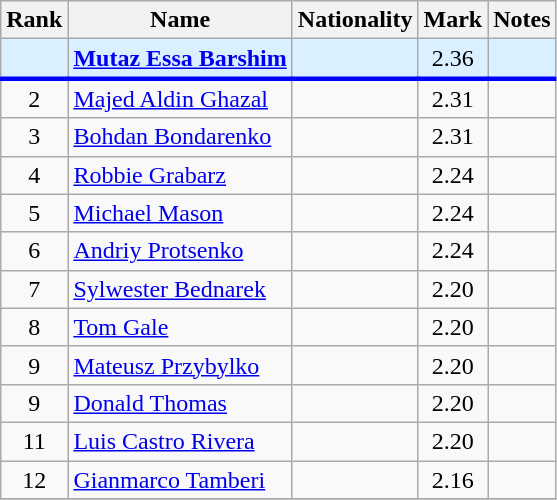<table class="wikitable sortable" style="text-align:center">
<tr>
<th>Rank</th>
<th>Name</th>
<th>Nationality</th>
<th>Mark</th>
<th>Notes</th>
</tr>
<tr bgcolor=#daefff>
<td></td>
<td align=left><strong><a href='#'>Mutaz Essa Barshim</a></strong></td>
<td align=left><strong></strong></td>
<td>2.36</td>
<td></td>
</tr>
<tr style="border-top:3px solid blue;">
<td>2</td>
<td align=left><a href='#'>Majed Aldin Ghazal</a></td>
<td align=left></td>
<td>2.31</td>
<td></td>
</tr>
<tr>
<td>3</td>
<td align=left><a href='#'>Bohdan Bondarenko</a></td>
<td align=left></td>
<td>2.31</td>
<td></td>
</tr>
<tr>
<td>4</td>
<td align=left><a href='#'>Robbie Grabarz</a></td>
<td align=left></td>
<td>2.24</td>
<td></td>
</tr>
<tr>
<td>5</td>
<td align=left><a href='#'>Michael Mason</a></td>
<td align=left></td>
<td>2.24</td>
<td></td>
</tr>
<tr>
<td>6</td>
<td align=left><a href='#'>Andriy Protsenko</a></td>
<td align=left></td>
<td>2.24</td>
<td></td>
</tr>
<tr>
<td>7</td>
<td align=left><a href='#'>Sylwester Bednarek</a></td>
<td align=left></td>
<td>2.20</td>
<td></td>
</tr>
<tr>
<td>8</td>
<td align=left><a href='#'>Tom Gale</a></td>
<td align=left></td>
<td>2.20</td>
<td></td>
</tr>
<tr>
<td>9</td>
<td align=left><a href='#'>Mateusz Przybylko</a></td>
<td align=left></td>
<td>2.20</td>
<td></td>
</tr>
<tr>
<td>9</td>
<td align=left><a href='#'>Donald Thomas</a></td>
<td align=left></td>
<td>2.20</td>
<td></td>
</tr>
<tr>
<td>11</td>
<td align=left><a href='#'>Luis Castro Rivera</a></td>
<td align=left></td>
<td>2.20</td>
<td></td>
</tr>
<tr>
<td>12</td>
<td align=left><a href='#'>Gianmarco Tamberi</a></td>
<td align=left></td>
<td>2.16</td>
<td></td>
</tr>
<tr>
</tr>
</table>
